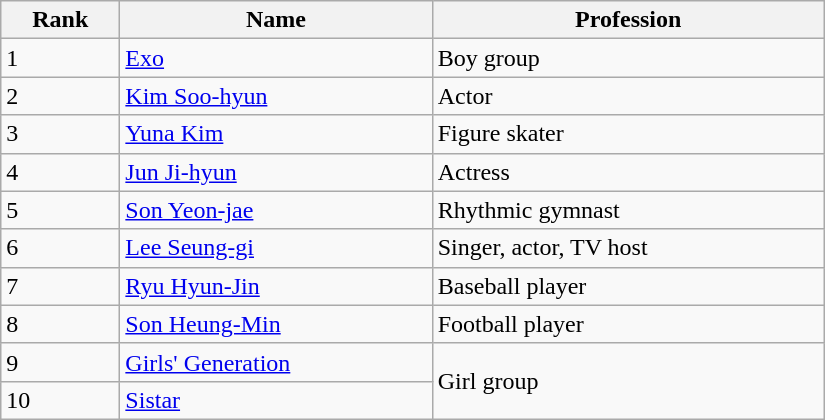<table class="wikitable" style="width:550px">
<tr>
<th>Rank</th>
<th>Name</th>
<th>Profession</th>
</tr>
<tr>
<td>1</td>
<td><a href='#'>Exo</a></td>
<td>Boy group</td>
</tr>
<tr>
<td>2</td>
<td><a href='#'>Kim Soo-hyun</a></td>
<td>Actor</td>
</tr>
<tr>
<td>3</td>
<td><a href='#'>Yuna Kim</a></td>
<td>Figure skater</td>
</tr>
<tr>
<td>4</td>
<td><a href='#'>Jun Ji-hyun</a></td>
<td>Actress</td>
</tr>
<tr>
<td>5</td>
<td><a href='#'>Son Yeon-jae</a></td>
<td>Rhythmic gymnast</td>
</tr>
<tr>
<td>6</td>
<td><a href='#'>Lee Seung-gi</a></td>
<td>Singer, actor, TV host</td>
</tr>
<tr>
<td>7</td>
<td><a href='#'>Ryu Hyun-Jin</a></td>
<td>Baseball player</td>
</tr>
<tr>
<td>8</td>
<td><a href='#'>Son Heung-Min</a></td>
<td>Football player</td>
</tr>
<tr>
<td>9</td>
<td><a href='#'>Girls' Generation</a></td>
<td rowspan="2">Girl group</td>
</tr>
<tr>
<td>10</td>
<td><a href='#'>Sistar</a></td>
</tr>
</table>
